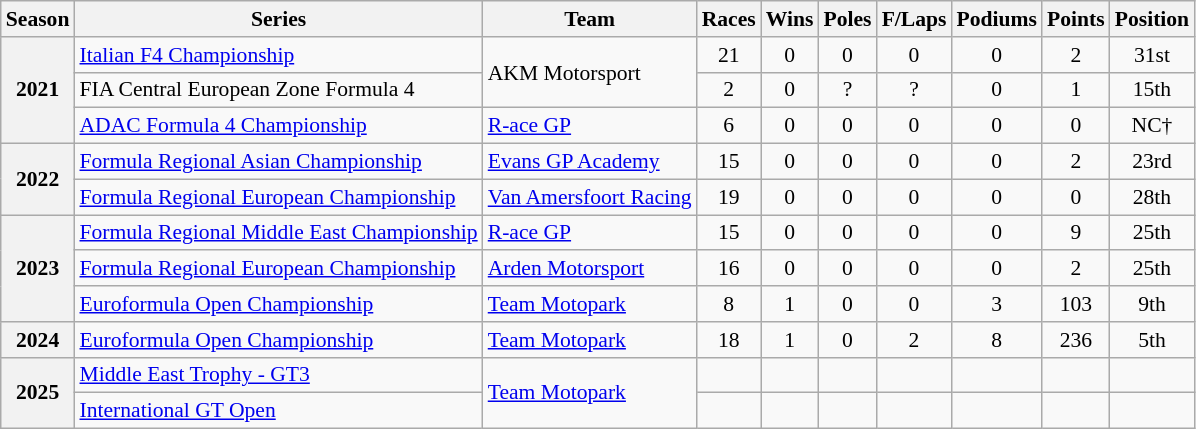<table class="wikitable" style="font-size: 90%; text-align:center">
<tr>
<th>Season</th>
<th>Series</th>
<th>Team</th>
<th>Races</th>
<th>Wins</th>
<th>Poles</th>
<th>F/Laps</th>
<th>Podiums</th>
<th>Points</th>
<th>Position</th>
</tr>
<tr>
<th rowspan=3>2021</th>
<td align=left><a href='#'>Italian F4 Championship</a></td>
<td rowspan=2 align=left>AKM Motorsport</td>
<td>21</td>
<td>0</td>
<td>0</td>
<td>0</td>
<td>0</td>
<td>2</td>
<td>31st</td>
</tr>
<tr>
<td align=left>FIA Central European Zone Formula 4</td>
<td>2</td>
<td>0</td>
<td>?</td>
<td>?</td>
<td>0</td>
<td>1</td>
<td>15th</td>
</tr>
<tr>
<td align=left><a href='#'>ADAC Formula 4 Championship</a></td>
<td align=left><a href='#'>R-ace GP</a></td>
<td>6</td>
<td>0</td>
<td>0</td>
<td>0</td>
<td>0</td>
<td>0</td>
<td>NC†</td>
</tr>
<tr>
<th rowspan=2>2022</th>
<td align=left><a href='#'>Formula Regional Asian Championship</a></td>
<td align=left><a href='#'>Evans GP Academy</a></td>
<td>15</td>
<td>0</td>
<td>0</td>
<td>0</td>
<td>0</td>
<td>2</td>
<td>23rd</td>
</tr>
<tr>
<td align=left><a href='#'>Formula Regional European Championship</a></td>
<td align=left><a href='#'>Van Amersfoort Racing</a></td>
<td>19</td>
<td>0</td>
<td>0</td>
<td>0</td>
<td>0</td>
<td>0</td>
<td>28th</td>
</tr>
<tr>
<th rowspan="3">2023</th>
<td align=left><a href='#'>Formula Regional Middle East Championship</a></td>
<td align=left><a href='#'>R-ace GP</a></td>
<td>15</td>
<td>0</td>
<td>0</td>
<td>0</td>
<td>0</td>
<td>9</td>
<td>25th</td>
</tr>
<tr>
<td align=left><a href='#'>Formula Regional European Championship</a></td>
<td align=left><a href='#'>Arden Motorsport</a></td>
<td>16</td>
<td>0</td>
<td>0</td>
<td>0</td>
<td>0</td>
<td>2</td>
<td>25th</td>
</tr>
<tr>
<td align=left><a href='#'>Euroformula Open Championship</a></td>
<td align=left><a href='#'>Team Motopark</a></td>
<td>8</td>
<td>1</td>
<td>0</td>
<td>0</td>
<td>3</td>
<td>103</td>
<td>9th</td>
</tr>
<tr>
<th>2024</th>
<td align=left><a href='#'>Euroformula Open Championship</a></td>
<td align=left><a href='#'>Team Motopark</a></td>
<td>18</td>
<td>1</td>
<td>0</td>
<td>2</td>
<td>8</td>
<td>236</td>
<td>5th</td>
</tr>
<tr>
<th rowspan="2">2025</th>
<td align=left><a href='#'>Middle East Trophy - GT3</a></td>
<td rowspan="2" align="left"><a href='#'>Team Motopark</a></td>
<td></td>
<td></td>
<td></td>
<td></td>
<td></td>
<td></td>
<td></td>
</tr>
<tr>
<td align=left><a href='#'>International GT Open</a></td>
<td></td>
<td></td>
<td></td>
<td></td>
<td></td>
<td></td>
<td></td>
</tr>
</table>
